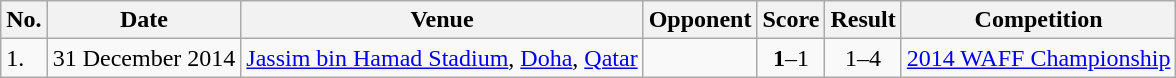<table class="wikitable">
<tr>
<th>No.</th>
<th>Date</th>
<th>Venue</th>
<th>Opponent</th>
<th>Score</th>
<th>Result</th>
<th>Competition</th>
</tr>
<tr>
<td>1.</td>
<td>31 December 2014</td>
<td><a href='#'>Jassim bin Hamad Stadium</a>, <a href='#'>Doha</a>, <a href='#'>Qatar</a></td>
<td></td>
<td align=center><strong>1</strong>–1</td>
<td align=center>1–4</td>
<td><a href='#'>2014 WAFF Championship</a></td>
</tr>
</table>
